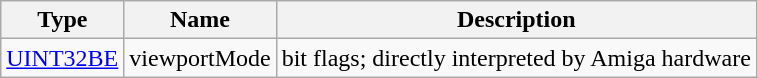<table class="wikitable">
<tr>
<th>Type</th>
<th>Name</th>
<th>Description</th>
</tr>
<tr>
<td><a href='#'>UINT32BE</a></td>
<td>viewportMode</td>
<td>bit flags; directly interpreted by Amiga hardware</td>
</tr>
</table>
